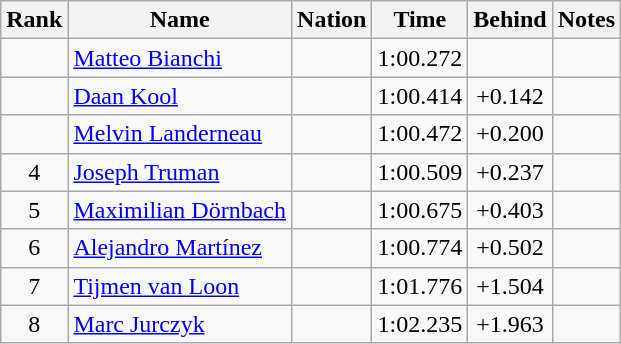<table class="wikitable sortable" style="text-align:center">
<tr>
<th>Rank</th>
<th>Name</th>
<th>Nation</th>
<th>Time</th>
<th>Behind</th>
<th>Notes</th>
</tr>
<tr>
<td></td>
<td align=left><a href='#'>Matteo Bianchi</a></td>
<td align=left></td>
<td>1:00.272</td>
<td></td>
<td></td>
</tr>
<tr>
<td></td>
<td align=left><a href='#'>Daan Kool</a></td>
<td align=left></td>
<td>1:00.414</td>
<td>+0.142</td>
<td></td>
</tr>
<tr>
<td></td>
<td align=left><a href='#'>Melvin Landerneau</a></td>
<td align=left></td>
<td>1:00.472</td>
<td>+0.200</td>
<td></td>
</tr>
<tr>
<td>4</td>
<td align=left><a href='#'>Joseph Truman</a></td>
<td align=left></td>
<td>1:00.509</td>
<td>+0.237</td>
<td></td>
</tr>
<tr>
<td>5</td>
<td align=left><a href='#'>Maximilian Dörnbach</a></td>
<td align=left></td>
<td>1:00.675</td>
<td>+0.403</td>
<td></td>
</tr>
<tr>
<td>6</td>
<td align=left><a href='#'>Alejandro Martínez</a></td>
<td align=left></td>
<td>1:00.774</td>
<td>+0.502</td>
<td></td>
</tr>
<tr>
<td>7</td>
<td align=left><a href='#'>Tijmen van Loon</a></td>
<td align=left></td>
<td>1:01.776</td>
<td>+1.504</td>
<td></td>
</tr>
<tr>
<td>8</td>
<td align=left><a href='#'>Marc Jurczyk</a></td>
<td align=left></td>
<td>1:02.235</td>
<td>+1.963</td>
<td></td>
</tr>
</table>
